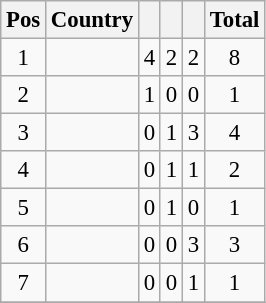<table class=wikitable style="font-size:95%; text-align: center">
<tr>
<th>Pos</th>
<th>Country</th>
<th></th>
<th></th>
<th></th>
<th>Total</th>
</tr>
<tr>
<td>1</td>
<td style=text-align:left></td>
<td>4</td>
<td>2</td>
<td>2</td>
<td>8</td>
</tr>
<tr>
<td>2</td>
<td style=text-align:left></td>
<td>1</td>
<td>0</td>
<td>0</td>
<td>1</td>
</tr>
<tr>
<td>3</td>
<td style=text-align:left></td>
<td>0</td>
<td>1</td>
<td>3</td>
<td>4</td>
</tr>
<tr>
<td>4</td>
<td style=text-align:left></td>
<td>0</td>
<td>1</td>
<td>1</td>
<td>2</td>
</tr>
<tr>
<td>5</td>
<td style=text-align:left></td>
<td>0</td>
<td>1</td>
<td>0</td>
<td>1</td>
</tr>
<tr>
<td>6</td>
<td style=text-align:left></td>
<td>0</td>
<td>0</td>
<td>3</td>
<td>3</td>
</tr>
<tr>
<td>7</td>
<td style=text-align:left></td>
<td>0</td>
<td>0</td>
<td>1</td>
<td>1</td>
</tr>
<tr>
</tr>
</table>
